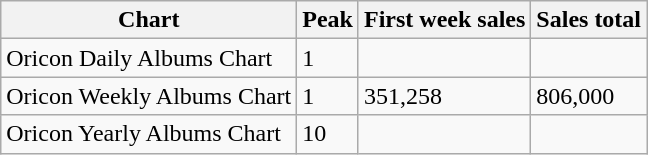<table class="wikitable">
<tr>
<th>Chart</th>
<th>Peak</th>
<th>First week sales</th>
<th>Sales total</th>
</tr>
<tr>
<td>Oricon Daily Albums Chart</td>
<td>1</td>
<td></td>
<td></td>
</tr>
<tr>
<td>Oricon Weekly Albums Chart</td>
<td>1</td>
<td>351,258</td>
<td>806,000</td>
</tr>
<tr>
<td>Oricon Yearly Albums Chart</td>
<td>10</td>
<td></td>
<td></td>
</tr>
</table>
